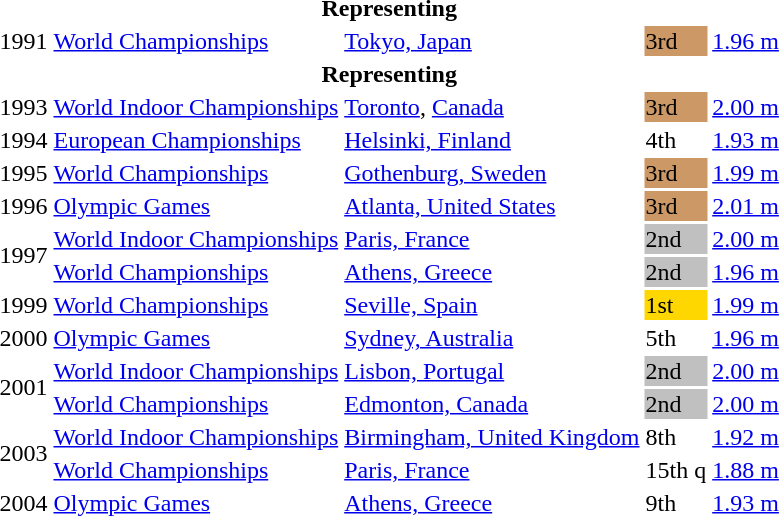<table>
<tr>
<th colspan="5">Representing </th>
</tr>
<tr>
<td>1991</td>
<td><a href='#'>World Championships</a></td>
<td><a href='#'>Tokyo, Japan</a></td>
<td bgcolor="cc9966">3rd</td>
<td><a href='#'>1.96 m</a></td>
</tr>
<tr>
<th colspan="5">Representing </th>
</tr>
<tr>
<td>1993</td>
<td><a href='#'>World Indoor Championships</a></td>
<td><a href='#'>Toronto</a>, <a href='#'>Canada</a></td>
<td bgcolor="cc9966">3rd</td>
<td><a href='#'>2.00 m</a></td>
</tr>
<tr>
<td>1994</td>
<td><a href='#'>European Championships</a></td>
<td><a href='#'>Helsinki, Finland</a></td>
<td>4th</td>
<td><a href='#'>1.93 m</a></td>
</tr>
<tr>
<td>1995</td>
<td><a href='#'>World Championships</a></td>
<td><a href='#'>Gothenburg, Sweden</a></td>
<td bgcolor="cc9966">3rd</td>
<td><a href='#'>1.99 m</a></td>
</tr>
<tr>
<td>1996</td>
<td><a href='#'>Olympic Games</a></td>
<td><a href='#'>Atlanta, United States</a></td>
<td bgcolor="cc9966">3rd</td>
<td><a href='#'>2.01 m</a></td>
</tr>
<tr>
<td rowspan=2>1997</td>
<td><a href='#'>World Indoor Championships</a></td>
<td><a href='#'>Paris, France</a></td>
<td bgcolor="silver">2nd</td>
<td><a href='#'>2.00 m</a></td>
</tr>
<tr>
<td><a href='#'>World Championships</a></td>
<td><a href='#'>Athens, Greece</a></td>
<td bgcolor="silver">2nd</td>
<td><a href='#'>1.96 m</a></td>
</tr>
<tr>
<td>1999</td>
<td><a href='#'>World Championships</a></td>
<td><a href='#'>Seville, Spain</a></td>
<td bgcolor="gold">1st</td>
<td><a href='#'>1.99 m</a></td>
</tr>
<tr>
<td>2000</td>
<td><a href='#'>Olympic Games</a></td>
<td><a href='#'>Sydney, Australia</a></td>
<td>5th</td>
<td><a href='#'>1.96 m</a></td>
</tr>
<tr>
<td rowspan=2>2001</td>
<td><a href='#'>World Indoor Championships</a></td>
<td><a href='#'>Lisbon, Portugal</a></td>
<td bgcolor="silver">2nd</td>
<td><a href='#'>2.00 m</a></td>
</tr>
<tr>
<td><a href='#'>World Championships</a></td>
<td><a href='#'>Edmonton, Canada</a></td>
<td bgcolor="silver">2nd</td>
<td><a href='#'>2.00 m</a></td>
</tr>
<tr>
<td rowspan=2>2003</td>
<td><a href='#'>World Indoor Championships</a></td>
<td><a href='#'>Birmingham, United Kingdom</a></td>
<td>8th</td>
<td><a href='#'>1.92 m</a></td>
</tr>
<tr>
<td><a href='#'>World Championships</a></td>
<td><a href='#'>Paris, France</a></td>
<td>15th q</td>
<td><a href='#'>1.88 m</a></td>
</tr>
<tr>
<td>2004</td>
<td><a href='#'>Olympic Games</a></td>
<td><a href='#'>Athens, Greece</a></td>
<td>9th</td>
<td><a href='#'>1.93 m</a></td>
</tr>
</table>
